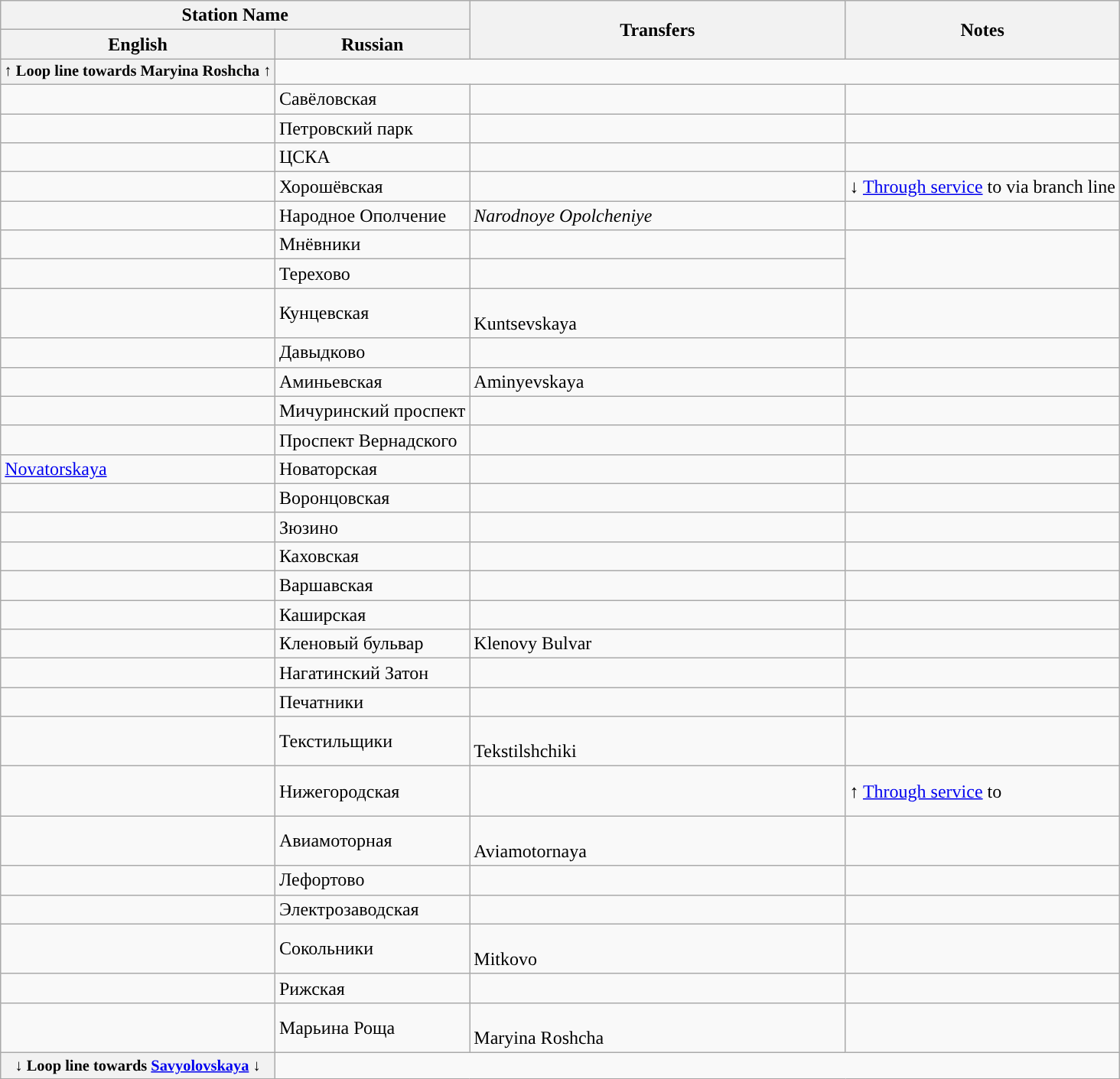<table class="wikitable">
<tr>
<th colspan="2" style="min-width: 165px;">Station Name</th>
<th rowspan=2 style="min-width: 320px;">Transfers</th>
<th rowspan=2 style="max-width: 470px;">Notes</th>
</tr>
<tr>
<th>English</th>
<th>Russian</th>
</tr>
<tr>
<th style="font-size:85%; border-top: 4pt #">↑ Loop line towards Maryina Roshcha ↑</th>
</tr>
<tr>
<td></td>
<td>Савёловская</td>
<td><br> </td>
<td></td>
</tr>
<tr>
<td></td>
<td>Петровский парк</td>
<td></td>
<td></td>
</tr>
<tr>
<td></td>
<td>ЦСКА</td>
<td></td>
<td></td>
</tr>
<tr>
<td></td>
<td>Хорошёвская</td>
<td><br></td>
<td>↓ <a href='#'>Through service</a> to  via branch line</td>
</tr>
<tr>
<td></td>
<td>Народное Ополчение</td>
<td> <em>Narodnoye Opolcheniye</em></td>
<td></td>
</tr>
<tr>
<td></td>
<td>Мнёвники</td>
<td></td>
</tr>
<tr>
<td></td>
<td>Терехово</td>
<td></td>
</tr>
<tr>
<td></td>
<td>Кунцевская</td>
<td> <br> Kuntsevskaya</td>
<td></td>
</tr>
<tr>
<td></td>
<td>Давыдково</td>
<td></td>
</tr>
<tr>
<td></td>
<td>Аминьевская</td>
<td> Aminyevskaya</td>
<td></td>
</tr>
<tr>
<td></td>
<td>Мичуринский проспект</td>
<td></td>
<td></td>
</tr>
<tr>
<td></td>
<td>Проспект Вернадского</td>
<td></td>
<td></td>
</tr>
<tr>
<td><a href='#'>Novatorskaya</a></td>
<td>Новаторская</td>
<td></td>
<td></td>
</tr>
<tr>
<td></td>
<td>Воронцовская</td>
<td></td>
<td></td>
</tr>
<tr>
<td></td>
<td>Зюзино</td>
<td></td>
</tr>
<tr>
<td></td>
<td>Каховская</td>
<td></td>
<td></td>
</tr>
<tr>
<td></td>
<td>Варшавская</td>
<td></td>
</tr>
<tr>
<td></td>
<td>Каширская</td>
<td></td>
<td></td>
</tr>
<tr>
<td></td>
<td>Кленовый бульвар</td>
<td> Klenovy Bulvar</td>
<td></td>
</tr>
<tr>
<td></td>
<td>Нагатинский Затон</td>
<td></td>
</tr>
<tr>
<td></td>
<td>Печатники<em></em></td>
<td><br></td>
<td></td>
</tr>
<tr>
<td></td>
<td>Текстильщики</td>
<td><br> Tekstilshchiki</td>
<td></td>
</tr>
<tr>
<td></td>
<td>Нижегородская</td>
<td><br><br></td>
<td>↑ <a href='#'>Through service</a> to </td>
</tr>
<tr>
<td></td>
<td>Авиамоторная</td>
<td><br> Aviamotornaya</td>
<td></td>
</tr>
<tr>
<td></td>
<td>Лефортово</td>
<td></td>
</tr>
<tr>
<td></td>
<td>Электрозаводская</td>
<td><br></td>
<td></td>
</tr>
<tr>
<td></td>
<td>Сокольники</td>
<td><br> Mitkovo</td>
<td></td>
</tr>
<tr>
<td></td>
<td>Рижская<em></em></td>
<td><br></td>
<td></td>
</tr>
<tr>
<td></td>
<td>Марьина Роща</td>
<td><br>  Maryina Roshcha</td>
<td></td>
</tr>
<tr>
<th style="font-size:85%; border-top: 4pt #">↓ Loop line towards <a href='#'>Savyolovskaya</a> ↓</th>
</tr>
</table>
